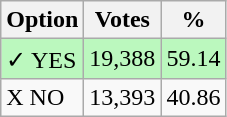<table class="wikitable">
<tr>
<th>Option</th>
<th>Votes</th>
<th>%</th>
</tr>
<tr>
<td style=background:#bbf8be>✓ YES</td>
<td style=background:#bbf8be>19,388</td>
<td style=background:#bbf8be>59.14</td>
</tr>
<tr>
<td>X NO</td>
<td>13,393</td>
<td>40.86</td>
</tr>
</table>
